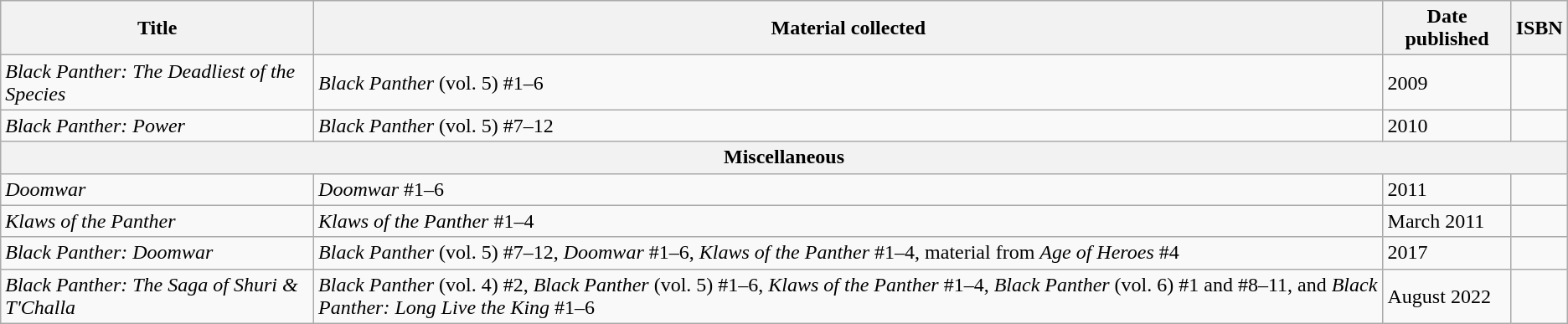<table class="wikitable sortable">
<tr>
<th>Title</th>
<th>Material collected</th>
<th>Date published</th>
<th>ISBN</th>
</tr>
<tr>
<td><em>Black Panther: The Deadliest of the Species</em></td>
<td><em>Black Panther</em> (vol. 5) #1–6</td>
<td>2009</td>
<td></td>
</tr>
<tr>
<td><em>Black Panther: Power</em></td>
<td><em>Black Panther</em> (vol. 5) #7–12</td>
<td>2010</td>
<td></td>
</tr>
<tr>
<th colspan="4">Miscellaneous</th>
</tr>
<tr>
<td><em>Doomwar</em></td>
<td><em>Doomwar</em> #1–6</td>
<td>2011</td>
<td></td>
</tr>
<tr>
<td><em>Klaws of the Panther</em></td>
<td><em>Klaws of the Panther</em> #1–4</td>
<td>March 2011</td>
<td></td>
</tr>
<tr>
<td><em>Black Panther: Doomwar</em></td>
<td><em>Black Panther</em> (vol. 5) #7–12, <em>Doomwar</em> #1–6, <em>Klaws of the Panther</em> #1–4, material from <em>Age of Heroes</em> #4</td>
<td>2017</td>
<td></td>
</tr>
<tr>
<td><em>Black Panther: The Saga of Shuri & T'Challa</em></td>
<td><em>Black Panther</em> (vol. 4) #2, <em>Black Panther</em> (vol. 5) #1–6, <em>Klaws of the Panther</em> #1–4, <em>Black Panther</em> (vol. 6) #1 and #8–11, and <em>Black Panther: Long Live the King</em> #1–6</td>
<td>August 2022</td>
<td></td>
</tr>
</table>
